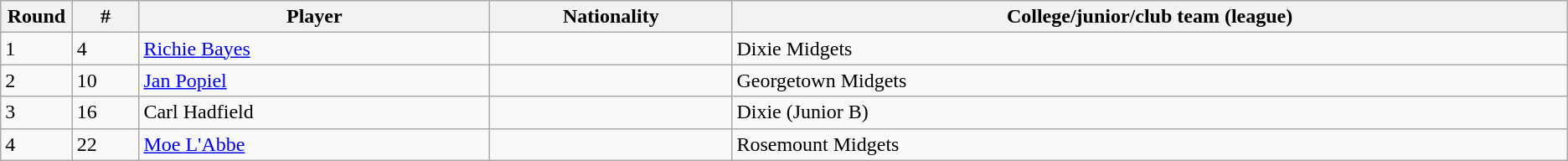<table class="wikitable">
<tr align="center">
<th bgcolor="#DDDDFF" width="4.0%">Round</th>
<th bgcolor="#DDDDFF" width="4.0%">#</th>
<th bgcolor="#DDDDFF" width="21.0%">Player</th>
<th bgcolor="#DDDDFF" width="14.5%">Nationality</th>
<th bgcolor="#DDDDFF" width="50.0%">College/junior/club team (league)</th>
</tr>
<tr>
<td>1</td>
<td>4</td>
<td><a href='#'>Richie Bayes</a></td>
<td></td>
<td>Dixie Midgets</td>
</tr>
<tr>
<td>2</td>
<td>10</td>
<td><a href='#'>Jan Popiel</a></td>
<td></td>
<td>Georgetown Midgets</td>
</tr>
<tr>
<td>3</td>
<td>16</td>
<td>Carl Hadfield</td>
<td></td>
<td>Dixie (Junior B)</td>
</tr>
<tr>
<td>4</td>
<td>22</td>
<td><a href='#'>Moe L'Abbe</a></td>
<td></td>
<td>Rosemount Midgets</td>
</tr>
</table>
